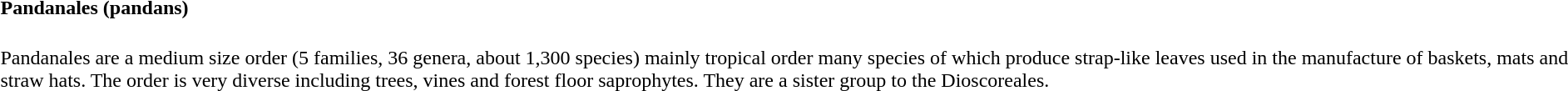<table>
<tr>
<td><br><h4>Pandanales (pandans)</h4>
Pandanales are a medium size order (5 families, 36 genera, about 1,300 species) mainly tropical order many species of which produce strap-like leaves used in the manufacture of baskets, mats and straw hats. The order is very diverse including trees, vines and forest floor saprophytes. They are a sister group to the Dioscoreales.</td>
</tr>
</table>
